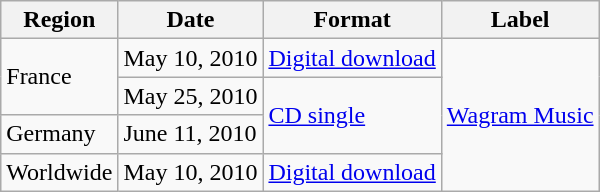<table class=wikitable>
<tr>
<th>Region</th>
<th>Date</th>
<th>Format</th>
<th>Label</th>
</tr>
<tr>
<td rowspan="2">France</td>
<td>May 10, 2010</td>
<td><a href='#'>Digital download</a></td>
<td rowspan="4"><a href='#'>Wagram Music</a></td>
</tr>
<tr>
<td>May 25, 2010</td>
<td rowspan="2"><a href='#'>CD single</a></td>
</tr>
<tr>
<td>Germany</td>
<td>June 11, 2010</td>
</tr>
<tr>
<td rowspan="1">Worldwide</td>
<td>May 10, 2010</td>
<td><a href='#'>Digital download</a></td>
</tr>
</table>
